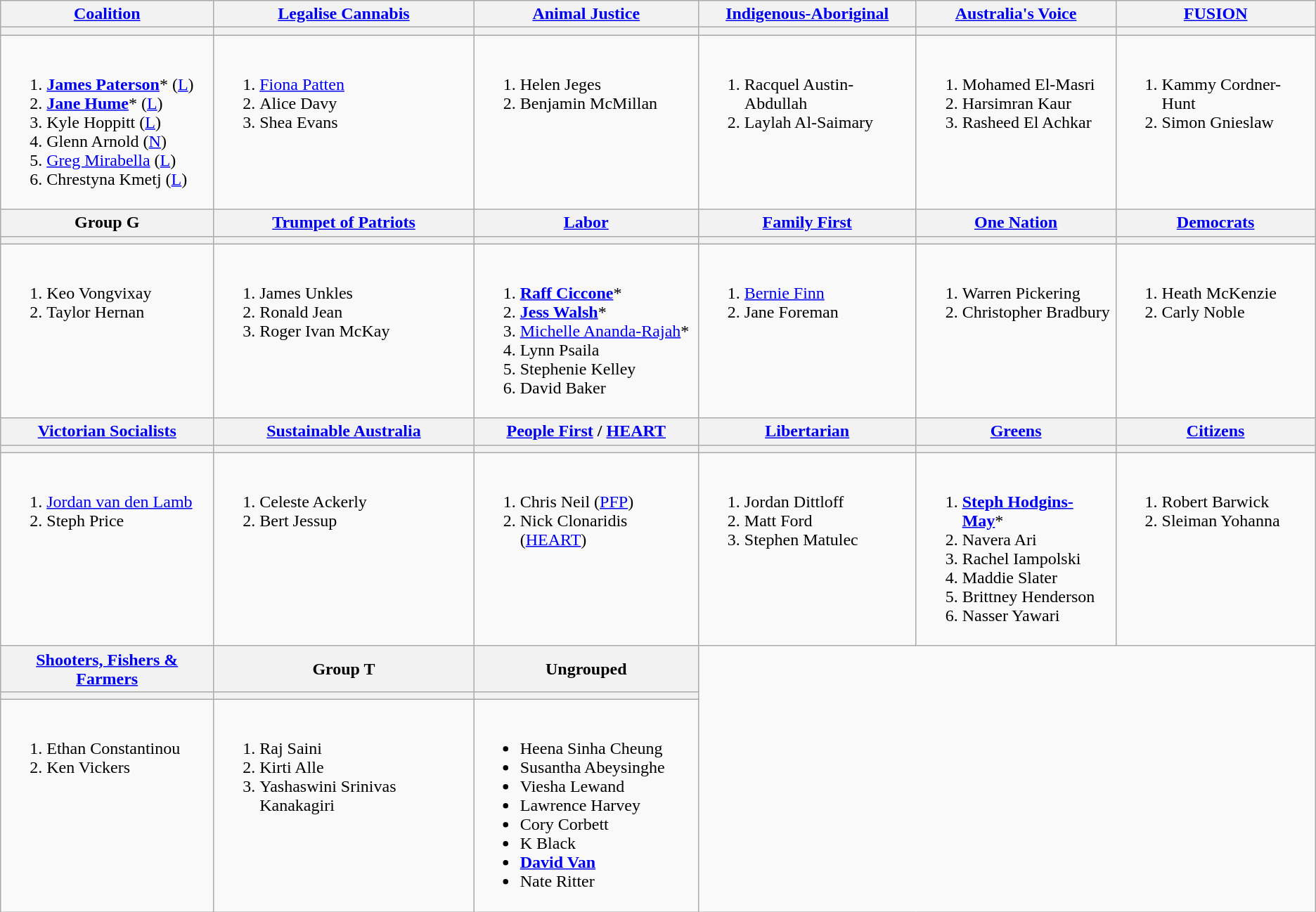<table class=wikitable>
<tr>
<th><a href='#'>Coalition</a></th>
<th><a href='#'>Legalise Cannabis</a></th>
<th><a href='#'>Animal Justice</a></th>
<th><a href='#'>Indigenous-Aboriginal</a></th>
<th><a href='#'>Australia's Voice</a></th>
<th><a href='#'>FUSION</a></th>
</tr>
<tr style=background:#ccc>
<th></th>
<th></th>
<th></th>
<th></th>
<th></th>
<th></th>
</tr>
<tr>
<td><br><ol>
<li> <strong><a href='#'>James Paterson</a></strong>* (<a href='#'>L</a>)
<li> <strong><a href='#'>Jane Hume</a></strong>* (<a href='#'>L</a>)
<li> Kyle Hoppitt (<a href='#'>L</a>)
<li> Glenn Arnold (<a href='#'>N</a>)
<li> <a href='#'>Greg Mirabella</a> (<a href='#'>L</a>)
<li> Chrestyna Kmetj (<a href='#'>L</a>)
</ol></td>
<td valign=top><br><ol>
<li> <a href='#'>Fiona Patten</a>
<li> Alice Davy
<li> Shea Evans
</ol></td>
<td valign=top><br><ol>
<li> Helen Jeges
<li> Benjamin McMillan
</ol></td>
<td valign=top><br><ol>
<li> Racquel Austin-Abdullah
<li> Laylah Al-Saimary
</ol></td>
<td valign=top><br><ol>
<li> Mohamed El-Masri
<li> Harsimran Kaur
<li> Rasheed El Achkar
</ol></td>
<td valign=top><br><ol>
<li> Kammy Cordner-Hunt
<li> Simon Gnieslaw
</ol></td>
</tr>
<tr>
<th>Group G</th>
<th><a href='#'>Trumpet of Patriots</a></th>
<th><a href='#'>Labor</a></th>
<th><a href='#'>Family First</a></th>
<th><a href='#'>One Nation</a></th>
<th><a href='#'>Democrats</a></th>
</tr>
<tr style=background:#ccc>
<th></th>
<th></th>
<th></th>
<th></th>
<th></th>
<th></th>
</tr>
<tr>
<td valign=top><br><ol>
<li> Keo Vongvixay
<li> Taylor Hernan
</ol></td>
<td valign=top><br><ol>
<li> James Unkles
<li> Ronald Jean
<li> Roger Ivan McKay
</ol></td>
<td><br><ol>
<li> <strong><a href='#'>Raff Ciccone</a></strong>*
<li> <strong><a href='#'>Jess Walsh</a></strong>*
<li> <a href='#'>Michelle Ananda-Rajah</a>*
<li> Lynn Psaila
<li> Stephenie Kelley
<li> David Baker
</ol></td>
<td valign=top><br><ol>
<li> <a href='#'>Bernie Finn</a>
<li> Jane Foreman
</ol></td>
<td valign=top><br><ol>
<li> Warren Pickering
<li> Christopher Bradbury
</ol></td>
<td valign=top><br><ol>
<li> Heath McKenzie
<li> Carly Noble
</ol></td>
</tr>
<tr>
<th><a href='#'>Victorian Socialists</a></th>
<th><a href='#'>Sustainable Australia</a></th>
<th><a href='#'>People First</a> / <a href='#'>HEART</a></th>
<th><a href='#'>Libertarian</a></th>
<th><a href='#'>Greens</a></th>
<th><a href='#'>Citizens</a></th>
</tr>
<tr>
<th></th>
<th></th>
<th></th>
<th></th>
<th></th>
<th></th>
</tr>
<tr>
<td valign=top><br><ol>
<li> <a href='#'>Jordan van den Lamb</a>
<li> Steph Price
</ol></td>
<td valign=top><br><ol>
<li> Celeste Ackerly
<li> Bert Jessup
</ol></td>
<td valign=top><br><ol>
<li> Chris Neil (<a href='#'>PFP</a>)
<li> Nick Clonaridis (<a href='#'>HEART</a>)
</ol></td>
<td valign=top><br><ol>
<li> Jordan Dittloff
<li> Matt Ford
<li> Stephen Matulec
</ol></td>
<td><br><ol>
<li> <strong><a href='#'>Steph Hodgins-May</a></strong>*
<li> Navera Ari
<li> Rachel Iampolski
<li> Maddie Slater
<li> Brittney Henderson
<li> Nasser Yawari
</ol></td>
<td valign=top><br><ol>
<li> Robert Barwick
<li> Sleiman Yohanna
</ol></td>
</tr>
<tr>
<th><a href='#'>Shooters, Fishers & Farmers</a></th>
<th>Group T</th>
<th>Ungrouped</th>
</tr>
<tr>
<th></th>
<th></th>
<th></th>
</tr>
<tr>
<td valign=top><br><ol>
<li> Ethan Constantinou
<li> Ken Vickers
</ol></td>
<td valign=top><br><ol>
<li> Raj Saini
<li> Kirti Alle
<li> Yashaswini Srinivas Kanakagiri</ol></td>
<td valign=top><br><ul>
<li> Heena Sinha Cheung
<li> Susantha Abeysinghe
<li> Viesha Lewand
<li> Lawrence Harvey
<li> Cory Corbett
<li> K Black
<li> <strong><a href='#'>David Van</a></strong>
<li> Nate Ritter
</ul></td>
</tr>
</table>
